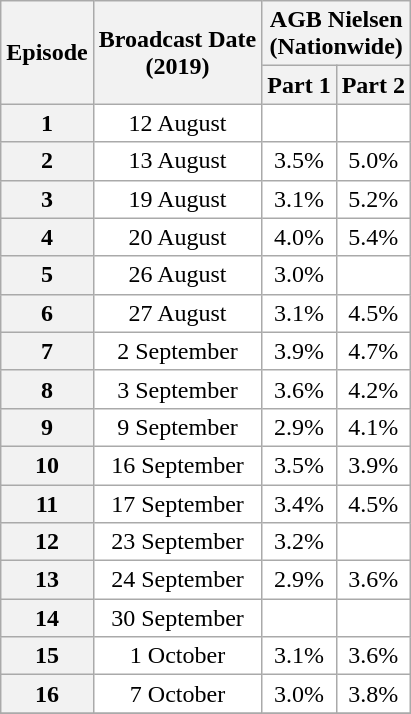<table class=wikitable style=text-align:center;background:#ffffff>
<tr>
<th rowspan=2>Episode</th>
<th rowspan=2>Broadcast Date<br>(2019)</th>
<th colspan=2>AGB Nielsen<br>(Nationwide)<br></th>
</tr>
<tr>
<th>Part 1</th>
<th>Part 2</th>
</tr>
<tr>
<th>1</th>
<td>12 August</td>
<td></td>
<td></td>
</tr>
<tr>
<th>2</th>
<td>13 August</td>
<td>3.5%</td>
<td>5.0%</td>
</tr>
<tr>
<th>3</th>
<td>19 August</td>
<td>3.1%</td>
<td>5.2%</td>
</tr>
<tr>
<th>4</th>
<td>20 August</td>
<td>4.0%</td>
<td>5.4%</td>
</tr>
<tr>
<th>5</th>
<td>26 August</td>
<td>3.0%</td>
<td></td>
</tr>
<tr>
<th>6</th>
<td>27 August</td>
<td>3.1%</td>
<td>4.5%</td>
</tr>
<tr>
<th>7</th>
<td>2 September</td>
<td>3.9%</td>
<td>4.7%</td>
</tr>
<tr>
<th>8</th>
<td>3 September</td>
<td>3.6%</td>
<td>4.2%</td>
</tr>
<tr>
<th>9</th>
<td>9 September</td>
<td>2.9%</td>
<td>4.1%</td>
</tr>
<tr>
<th>10</th>
<td>16 September</td>
<td>3.5%</td>
<td>3.9%</td>
</tr>
<tr>
<th>11</th>
<td>17 September</td>
<td>3.4%</td>
<td>4.5%</td>
</tr>
<tr>
<th>12</th>
<td>23 September</td>
<td>3.2%</td>
<td></td>
</tr>
<tr>
<th>13</th>
<td>24 September</td>
<td>2.9%</td>
<td>3.6%</td>
</tr>
<tr>
<th>14</th>
<td>30 September</td>
<td></td>
<td></td>
</tr>
<tr>
<th>15</th>
<td>1 October</td>
<td>3.1%</td>
<td>3.6%</td>
</tr>
<tr>
<th>16</th>
<td>7 October</td>
<td>3.0%</td>
<td>3.8%</td>
</tr>
<tr>
</tr>
</table>
